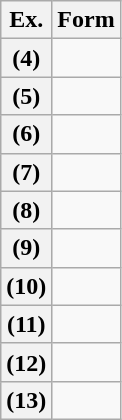<table class="wikitable">
<tr>
<th>Ex.</th>
<th>Form</th>
</tr>
<tr>
<th>(4)</th>
<td></td>
</tr>
<tr>
<th>(5)</th>
<td></td>
</tr>
<tr>
<th>(6)</th>
<td></td>
</tr>
<tr>
<th>(7)</th>
<td></td>
</tr>
<tr>
<th>(8)</th>
<td></td>
</tr>
<tr>
<th>(9)</th>
<td></td>
</tr>
<tr>
<th>(10)</th>
<td></td>
</tr>
<tr>
<th>(11)</th>
<td></td>
</tr>
<tr>
<th>(12)</th>
<td></td>
</tr>
<tr>
<th>(13)</th>
<td></td>
</tr>
</table>
